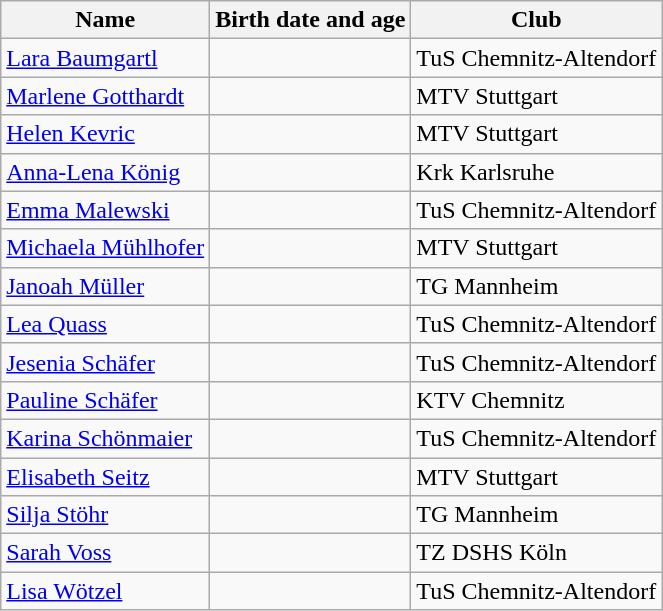<table class="wikitable">
<tr>
<th>Name</th>
<th>Birth date and age</th>
<th>Club</th>
</tr>
<tr>
<td><a href='#'>Lara Baumgartl</a></td>
<td></td>
<td>TuS Chemnitz-Altendorf</td>
</tr>
<tr>
<td><a href='#'>Marlene Gotthardt</a></td>
<td></td>
<td>MTV Stuttgart</td>
</tr>
<tr>
<td><a href='#'>Helen Kevric</a></td>
<td></td>
<td>MTV Stuttgart</td>
</tr>
<tr>
<td><a href='#'>Anna-Lena König</a></td>
<td></td>
<td>Krk Karlsruhe</td>
</tr>
<tr>
<td><a href='#'>Emma Malewski</a></td>
<td></td>
<td>TuS Chemnitz-Altendorf</td>
</tr>
<tr>
<td><a href='#'>Michaela Mühlhofer</a></td>
<td></td>
<td>MTV Stuttgart</td>
</tr>
<tr>
<td><a href='#'>Janoah Müller</a></td>
<td></td>
<td>TG Mannheim</td>
</tr>
<tr>
<td><a href='#'>Lea Quass</a></td>
<td></td>
<td>TuS Chemnitz-Altendorf</td>
</tr>
<tr>
<td><a href='#'>Jesenia Schäfer</a></td>
<td></td>
<td>TuS Chemnitz-Altendorf</td>
</tr>
<tr>
<td><a href='#'>Pauline Schäfer</a></td>
<td></td>
<td>KTV Chemnitz</td>
</tr>
<tr>
<td><a href='#'>Karina Schönmaier</a></td>
<td></td>
<td>TuS Chemnitz-Altendorf</td>
</tr>
<tr>
<td><a href='#'>Elisabeth Seitz</a></td>
<td></td>
<td>MTV Stuttgart</td>
</tr>
<tr>
<td><a href='#'>Silja Stöhr</a></td>
<td></td>
<td>TG Mannheim</td>
</tr>
<tr>
<td><a href='#'>Sarah Voss</a></td>
<td></td>
<td>TZ DSHS Köln</td>
</tr>
<tr>
<td><a href='#'>Lisa Wötzel</a></td>
<td></td>
<td>TuS Chemnitz-Altendorf</td>
</tr>
</table>
